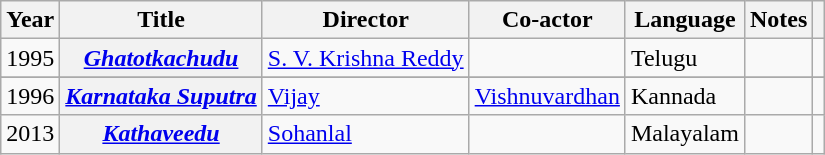<table class="wikitable">
<tr>
<th>Year</th>
<th>Title</th>
<th>Director</th>
<th>Co-actor</th>
<th>Language</th>
<th>Notes</th>
<th></th>
</tr>
<tr>
<td>1995</td>
<th><em><a href='#'>Ghatotkachudu</a></em></th>
<td><a href='#'>S. V. Krishna Reddy</a></td>
<td></td>
<td>Telugu</td>
<td></td>
<td></td>
</tr>
<tr>
</tr>
<tr>
<td>1996</td>
<th><em><a href='#'>Karnataka Suputra</a></em></th>
<td><a href='#'>Vijay</a></td>
<td><a href='#'>Vishnuvardhan</a></td>
<td>Kannada</td>
<td></td>
<td></td>
</tr>
<tr>
<td>2013</td>
<th><em><a href='#'>Kathaveedu</a></em></th>
<td><a href='#'>Sohanlal</a></td>
<td></td>
<td>Malayalam</td>
<td></td>
<td></td>
</tr>
</table>
